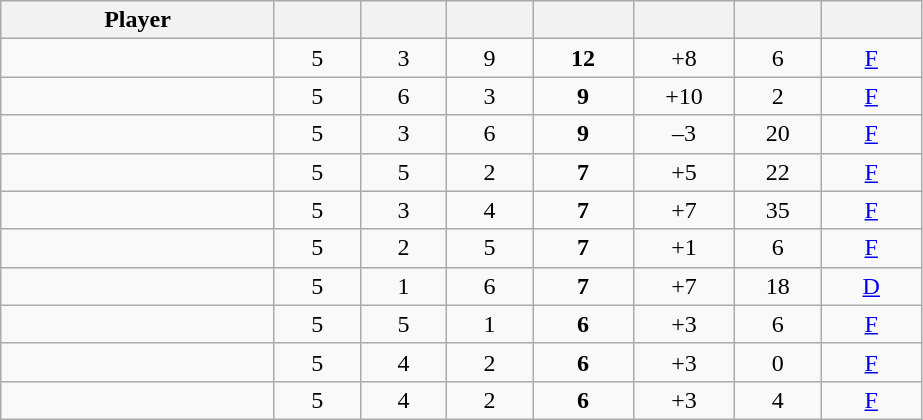<table class="wikitable sortable" style="text-align:center;">
<tr>
<th width="175px">Player</th>
<th width="50px"></th>
<th width="50px"></th>
<th width="50px"></th>
<th width="60px"></th>
<th width="60px"></th>
<th width="50px"></th>
<th width="60px"></th>
</tr>
<tr>
<td align="left"> </td>
<td>5</td>
<td>3</td>
<td>9</td>
<td><strong>12</strong></td>
<td>+8</td>
<td>6</td>
<td><a href='#'>F</a></td>
</tr>
<tr>
<td align="left"> </td>
<td>5</td>
<td>6</td>
<td>3</td>
<td><strong>9</strong></td>
<td>+10</td>
<td>2</td>
<td><a href='#'>F</a></td>
</tr>
<tr>
<td align="left"> </td>
<td>5</td>
<td>3</td>
<td>6</td>
<td><strong>9</strong></td>
<td>–3</td>
<td>20</td>
<td><a href='#'>F</a></td>
</tr>
<tr>
<td align="left"> </td>
<td>5</td>
<td>5</td>
<td>2</td>
<td><strong>7</strong></td>
<td>+5</td>
<td>22</td>
<td><a href='#'>F</a></td>
</tr>
<tr>
<td align="left"> </td>
<td>5</td>
<td>3</td>
<td>4</td>
<td><strong>7</strong></td>
<td>+7</td>
<td>35</td>
<td><a href='#'>F</a></td>
</tr>
<tr>
<td align="left"> </td>
<td>5</td>
<td>2</td>
<td>5</td>
<td><strong>7</strong></td>
<td>+1</td>
<td>6</td>
<td><a href='#'>F</a></td>
</tr>
<tr>
<td align="left"> </td>
<td>5</td>
<td>1</td>
<td>6</td>
<td><strong>7</strong></td>
<td>+7</td>
<td>18</td>
<td><a href='#'>D</a></td>
</tr>
<tr>
<td align="left"> </td>
<td>5</td>
<td>5</td>
<td>1</td>
<td><strong>6</strong></td>
<td>+3</td>
<td>6</td>
<td><a href='#'>F</a></td>
</tr>
<tr>
<td align="left"> </td>
<td>5</td>
<td>4</td>
<td>2</td>
<td><strong>6</strong></td>
<td>+3</td>
<td>0</td>
<td><a href='#'>F</a></td>
</tr>
<tr>
<td align="left"> </td>
<td>5</td>
<td>4</td>
<td>2</td>
<td><strong>6</strong></td>
<td>+3</td>
<td>4</td>
<td><a href='#'>F</a></td>
</tr>
</table>
